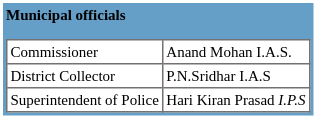<table cellpadding="2" cellspacing="0" border="1" style="float:left; border-collapse:collapse; border:2px white solid; font-size:x-small; font-family:verdana;">
<tr>
<td style="background:#659ec7; color:black;"><div><strong>Municipal officials</strong></div><br><table cellpadding="2" cellspacing="0" border="1" style="background:white; border-collapse:collapse; border:1px #747170 solid; font-size:x-small; font-family:verdana;">
<tr>
<td>Commissioner</td>
<td>Anand Mohan I.A.S.</td>
</tr>
<tr>
<td>District Collector</td>
<td>P.N.Sridhar I.A.S</td>
</tr>
<tr>
<td>Superintendent of Police</td>
<td><div>Hari Kiran Prasad <em>I.P.S</em></div></td>
</tr>
</table>
</td>
</tr>
</table>
